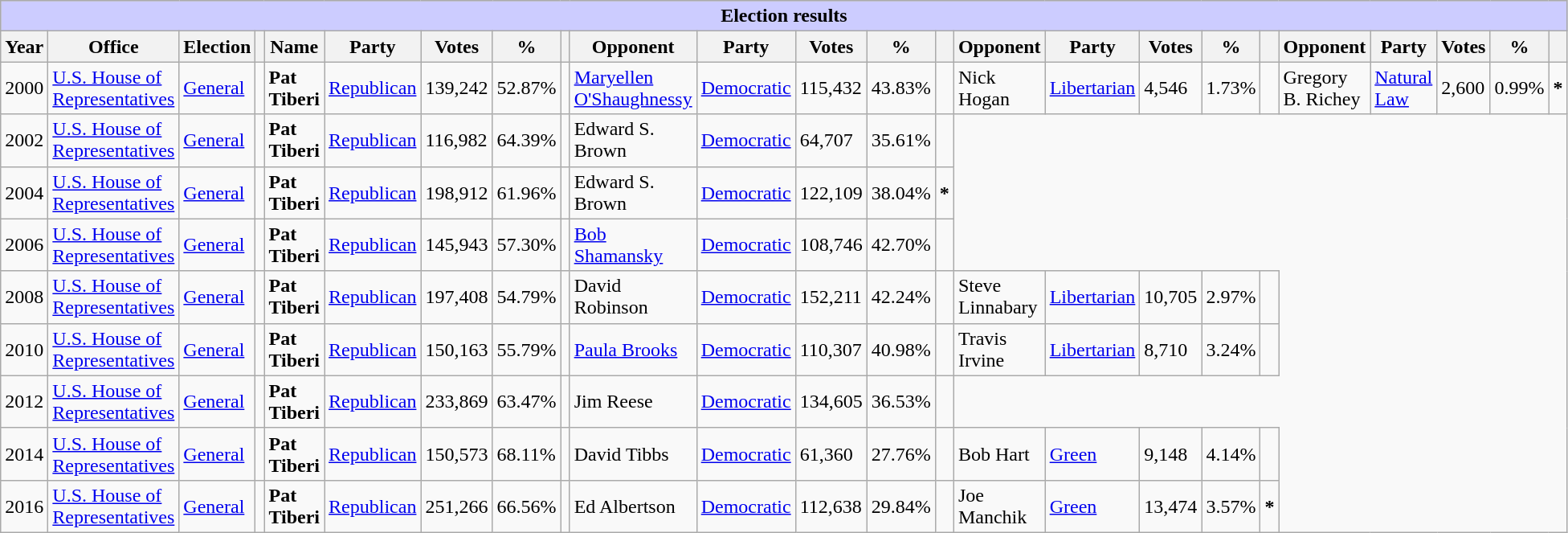<table class="wikitable collapsible">
<tr bgcolor=#cccccc>
<th colspan=24 style="background: #ccccff;">Election results</th>
</tr>
<tr>
<th>Year</th>
<th>Office</th>
<th>Election</th>
<th></th>
<th>Name</th>
<th>Party</th>
<th>Votes</th>
<th>%</th>
<th></th>
<th>Opponent</th>
<th>Party</th>
<th>Votes</th>
<th>%</th>
<th></th>
<th>Opponent</th>
<th>Party</th>
<th>Votes</th>
<th>%</th>
<th></th>
<th>Opponent</th>
<th>Party</th>
<th>Votes</th>
<th>%</th>
<th></th>
</tr>
<tr>
<td>2000</td>
<td><a href='#'>U.S. House of Representatives</a></td>
<td><a href='#'>General</a></td>
<td></td>
<td><strong>Pat Tiberi</strong></td>
<td><a href='#'>Republican</a></td>
<td>139,242</td>
<td>52.87%</td>
<td></td>
<td><a href='#'>Maryellen O'Shaughnessy</a></td>
<td><a href='#'>Democratic</a></td>
<td>115,432</td>
<td>43.83%</td>
<td></td>
<td>Nick Hogan</td>
<td><a href='#'>Libertarian</a></td>
<td>4,546</td>
<td>1.73%</td>
<td></td>
<td>Gregory B. Richey</td>
<td><a href='#'>Natural Law</a></td>
<td>2,600</td>
<td>0.99%</td>
<td><strong>*</strong></td>
</tr>
<tr>
<td>2002</td>
<td><a href='#'>U.S. House of Representatives</a></td>
<td><a href='#'>General</a></td>
<td></td>
<td><strong>Pat Tiberi</strong></td>
<td><a href='#'>Republican</a></td>
<td>116,982</td>
<td>64.39%</td>
<td></td>
<td>Edward S. Brown</td>
<td><a href='#'>Democratic</a></td>
<td>64,707</td>
<td>35.61%</td>
<td></td>
</tr>
<tr>
<td>2004</td>
<td><a href='#'>U.S. House of Representatives</a></td>
<td><a href='#'>General</a></td>
<td></td>
<td><strong>Pat Tiberi</strong></td>
<td><a href='#'>Republican</a></td>
<td>198,912</td>
<td>61.96%</td>
<td></td>
<td>Edward S. Brown</td>
<td><a href='#'>Democratic</a></td>
<td>122,109</td>
<td>38.04%</td>
<td><strong>*</strong></td>
</tr>
<tr>
<td>2006</td>
<td><a href='#'>U.S. House of Representatives</a></td>
<td><a href='#'>General</a></td>
<td></td>
<td><strong>Pat Tiberi</strong></td>
<td><a href='#'>Republican</a></td>
<td>145,943</td>
<td>57.30%</td>
<td></td>
<td><a href='#'>Bob Shamansky</a></td>
<td><a href='#'>Democratic</a></td>
<td>108,746</td>
<td>42.70%</td>
<td></td>
</tr>
<tr>
<td>2008</td>
<td><a href='#'>U.S. House of Representatives</a></td>
<td><a href='#'>General</a></td>
<td></td>
<td><strong>Pat Tiberi</strong></td>
<td><a href='#'>Republican</a></td>
<td>197,408</td>
<td>54.79%</td>
<td></td>
<td>David Robinson</td>
<td><a href='#'>Democratic</a></td>
<td>152,211</td>
<td>42.24%</td>
<td></td>
<td>Steve Linnabary</td>
<td><a href='#'>Libertarian</a></td>
<td>10,705</td>
<td>2.97%</td>
<td></td>
</tr>
<tr>
<td>2010</td>
<td><a href='#'>U.S. House of Representatives</a></td>
<td><a href='#'>General</a></td>
<td></td>
<td><strong>Pat Tiberi</strong></td>
<td><a href='#'>Republican</a></td>
<td>150,163</td>
<td>55.79%</td>
<td></td>
<td><a href='#'>Paula Brooks</a></td>
<td><a href='#'>Democratic</a></td>
<td>110,307</td>
<td>40.98%</td>
<td></td>
<td>Travis Irvine</td>
<td><a href='#'>Libertarian</a></td>
<td>8,710</td>
<td>3.24%</td>
<td></td>
</tr>
<tr>
<td>2012</td>
<td><a href='#'>U.S. House of Representatives</a></td>
<td><a href='#'>General</a></td>
<td></td>
<td><strong>Pat Tiberi</strong></td>
<td><a href='#'>Republican</a></td>
<td>233,869</td>
<td>63.47%</td>
<td></td>
<td>Jim Reese</td>
<td><a href='#'>Democratic</a></td>
<td>134,605</td>
<td>36.53%</td>
<td></td>
</tr>
<tr>
<td>2014</td>
<td><a href='#'>U.S. House of Representatives</a></td>
<td><a href='#'>General</a></td>
<td></td>
<td><strong>Pat Tiberi</strong></td>
<td><a href='#'>Republican</a></td>
<td>150,573</td>
<td>68.11%</td>
<td></td>
<td>David Tibbs</td>
<td><a href='#'>Democratic</a></td>
<td>61,360</td>
<td>27.76%</td>
<td></td>
<td>Bob Hart</td>
<td><a href='#'>Green</a></td>
<td>9,148</td>
<td>4.14%</td>
<td></td>
</tr>
<tr>
<td>2016</td>
<td><a href='#'>U.S. House of Representatives</a></td>
<td><a href='#'>General</a></td>
<td></td>
<td><strong>Pat Tiberi</strong></td>
<td><a href='#'>Republican</a></td>
<td>251,266</td>
<td>66.56%</td>
<td></td>
<td>Ed Albertson</td>
<td><a href='#'>Democratic</a></td>
<td>112,638</td>
<td>29.84%</td>
<td></td>
<td>Joe Manchik</td>
<td><a href='#'>Green</a></td>
<td>13,474</td>
<td>3.57%</td>
<td><strong>*</strong></td>
</tr>
</table>
